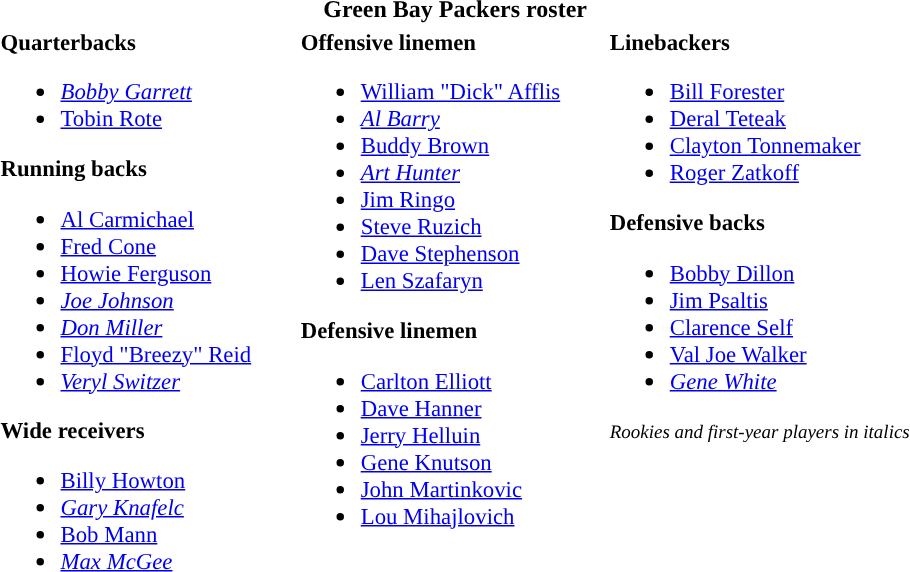<table class="toccolours" style="text-align: left;">
<tr>
<th colspan="9" style="text-align:center; ">Green Bay Packers roster</th>
</tr>
<tr>
<td style="font-size: 95%;" valign="top"><strong>Quarterbacks</strong><br><ul><li> <em><a href='#'>Bobby Garrett</a></em></li><li> <a href='#'>Tobin Rote</a></li></ul><strong>Running backs</strong><ul><li> <a href='#'>Al Carmichael</a></li><li> <a href='#'>Fred Cone</a></li><li> <a href='#'>Howie Ferguson</a></li><li> <em><a href='#'>Joe Johnson</a></em></li><li> <em><a href='#'>Don Miller</a></em></li><li> <a href='#'>Floyd "Breezy" Reid</a></li><li> <em><a href='#'>Veryl Switzer</a></em></li></ul><strong>Wide receivers</strong><ul><li> <a href='#'>Billy Howton</a></li><li> <em><a href='#'>Gary Knafelc</a></em></li><li> <a href='#'>Bob Mann</a></li><li> <em><a href='#'>Max McGee</a></em></li></ul></td>
<td style="width: 25px;"></td>
<td style="font-size: 95%;" valign="top"><strong>Offensive linemen</strong><br><ul><li> <a href='#'>William "Dick" Afflis</a></li><li> <em><a href='#'>Al Barry</a></em></li><li> <a href='#'>Buddy Brown</a></li><li> <em><a href='#'>Art Hunter</a></em></li><li> <a href='#'>Jim Ringo</a></li><li> <a href='#'>Steve Ruzich</a></li><li> <a href='#'>Dave Stephenson</a></li><li> <a href='#'>Len Szafaryn</a></li></ul><strong>Defensive linemen</strong><ul><li> <a href='#'>Carlton Elliott</a></li><li> <a href='#'>Dave Hanner</a></li><li> <a href='#'>Jerry Helluin</a></li><li> <a href='#'>Gene Knutson</a></li><li> <a href='#'>John Martinkovic</a></li><li> <a href='#'>Lou Mihajlovich</a></li></ul></td>
<td style="width: 25px;"></td>
<td style="font-size: 95%;" valign="top"><strong>Linebackers</strong><br><ul><li> <a href='#'>Bill Forester</a></li><li> <a href='#'>Deral Teteak</a></li><li> <a href='#'>Clayton Tonnemaker</a></li><li> <a href='#'>Roger Zatkoff</a></li></ul><strong>Defensive backs</strong><ul><li> <a href='#'>Bobby Dillon</a></li><li> <a href='#'>Jim Psaltis</a></li><li> <a href='#'>Clarence Self</a></li><li> <a href='#'>Val Joe Walker</a></li><li> <em><a href='#'>Gene White</a></em></li></ul><small><em>Rookies and first-year players in italics</em></small><br></td>
</tr>
<tr>
</tr>
</table>
